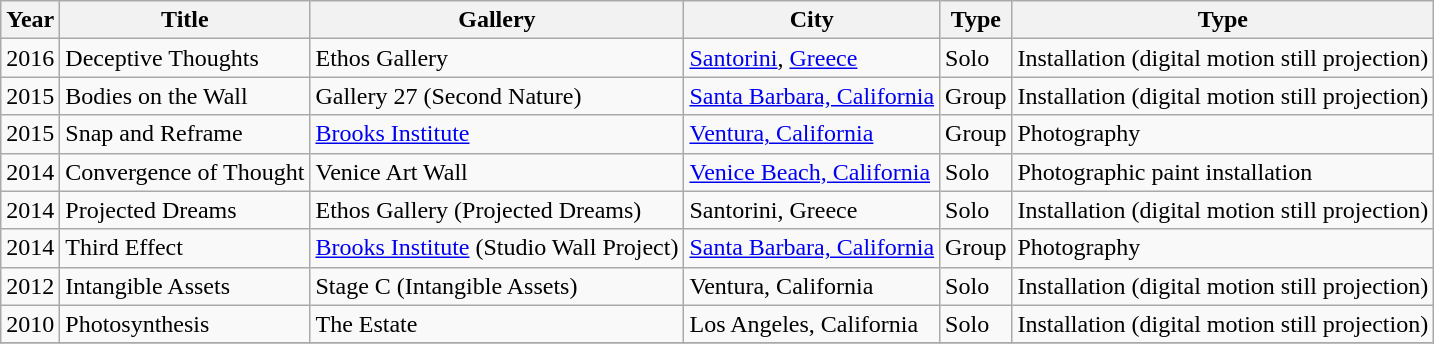<table class="wikitable sortable">
<tr>
<th>Year</th>
<th>Title</th>
<th>Gallery</th>
<th>City</th>
<th>Type</th>
<th>Type</th>
</tr>
<tr>
<td>2016</td>
<td>Deceptive Thoughts</td>
<td>Ethos Gallery</td>
<td><a href='#'>Santorini</a>, <a href='#'>Greece</a></td>
<td>Solo</td>
<td>Installation (digital motion still projection)</td>
</tr>
<tr>
<td>2015</td>
<td>Bodies on the Wall</td>
<td>Gallery 27 (Second Nature)</td>
<td><a href='#'>Santa Barbara, California</a></td>
<td>Group</td>
<td>Installation (digital motion still projection)</td>
</tr>
<tr>
<td>2015</td>
<td>Snap and Reframe</td>
<td><a href='#'>Brooks Institute</a></td>
<td><a href='#'>Ventura, California</a></td>
<td>Group</td>
<td>Photography</td>
</tr>
<tr>
<td>2014</td>
<td>Convergence of Thought</td>
<td>Venice Art Wall</td>
<td><a href='#'>Venice Beach, California</a></td>
<td>Solo</td>
<td>Photographic paint installation</td>
</tr>
<tr>
<td>2014</td>
<td>Projected Dreams</td>
<td>Ethos Gallery (Projected Dreams)</td>
<td>Santorini, Greece</td>
<td>Solo</td>
<td>Installation (digital motion still projection)</td>
</tr>
<tr>
<td>2014</td>
<td>Third Effect</td>
<td><a href='#'>Brooks Institute</a> (Studio Wall Project)</td>
<td><a href='#'>Santa Barbara, California</a></td>
<td>Group</td>
<td>Photography</td>
</tr>
<tr>
<td>2012</td>
<td>Intangible Assets</td>
<td>Stage C (Intangible Assets)</td>
<td>Ventura, California</td>
<td>Solo</td>
<td>Installation (digital motion still projection)</td>
</tr>
<tr>
<td>2010</td>
<td>Photosynthesis</td>
<td>The Estate</td>
<td>Los Angeles, California</td>
<td>Solo</td>
<td>Installation (digital motion still projection)</td>
</tr>
<tr>
</tr>
</table>
